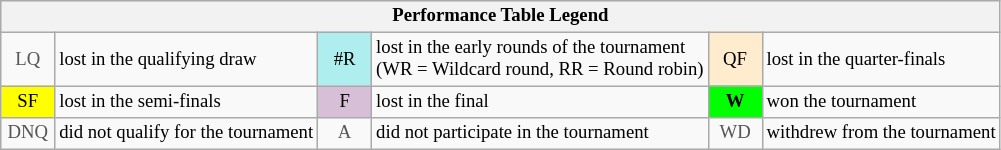<table class="wikitable" style="font-size:78%;">
<tr bgcolor="#efefef">
<th colspan="6">Performance Table Legend</th>
</tr>
<tr>
<td align="center" style="color:#555555;" width="30">LQ</td>
<td>lost in the qualifying draw</td>
<td align="center" style="background:#afeeee;">#R</td>
<td>lost in the early rounds of the tournament<br>(WR = Wildcard round, RR = Round robin)</td>
<td align="center" style="background:#ffebcd;">QF</td>
<td>lost in the quarter-finals</td>
</tr>
<tr>
<td align="center" style="background:yellow;">SF</td>
<td>lost in the semi-finals</td>
<td align="center" style="background:#D8BFD8;">F</td>
<td>lost in the final</td>
<td align="center" style="background:#00ff00;"><strong>W</strong></td>
<td>won the tournament</td>
</tr>
<tr>
<td align="center" style="color:#555555;" width="30">DNQ</td>
<td>did not qualify for the tournament</td>
<td align="center" style="color:#555555;" width="30">A</td>
<td>did not participate in the tournament</td>
<td align="center" style="color:#555555;" width="30">WD</td>
<td>withdrew from the tournament</td>
</tr>
</table>
